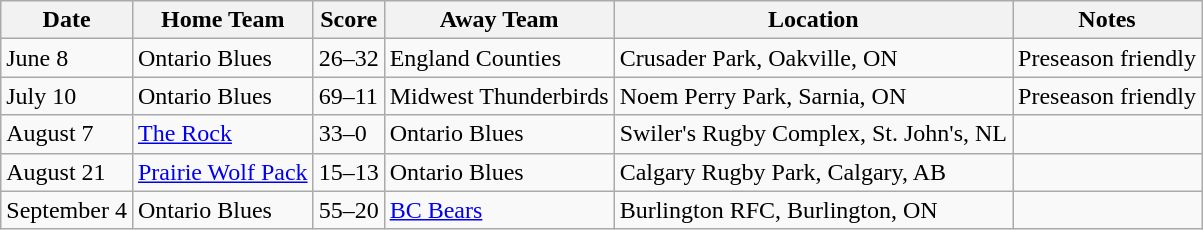<table class="wikitable">
<tr>
<th>Date</th>
<th>Home Team</th>
<th>Score</th>
<th>Away Team</th>
<th>Location</th>
<th>Notes</th>
</tr>
<tr>
<td>June 8</td>
<td>Ontario Blues</td>
<td>26–32</td>
<td>England Counties</td>
<td>Crusader Park, Oakville, ON</td>
<td>Preseason friendly</td>
</tr>
<tr>
<td>July 10</td>
<td>Ontario Blues</td>
<td>69–11</td>
<td>Midwest Thunderbirds</td>
<td>Noem Perry Park, Sarnia, ON</td>
<td>Preseason friendly</td>
</tr>
<tr>
<td>August 7</td>
<td><a href='#'>The Rock</a></td>
<td>33–0</td>
<td>Ontario Blues</td>
<td>Swiler's Rugby Complex, St. John's, NL</td>
<td></td>
</tr>
<tr>
<td>August 21</td>
<td><a href='#'>Prairie Wolf Pack</a></td>
<td>15–13</td>
<td>Ontario Blues</td>
<td>Calgary Rugby Park, Calgary, AB</td>
<td></td>
</tr>
<tr>
<td>September 4</td>
<td>Ontario Blues</td>
<td>55–20</td>
<td><a href='#'>BC Bears</a></td>
<td>Burlington RFC, Burlington, ON</td>
<td></td>
</tr>
</table>
